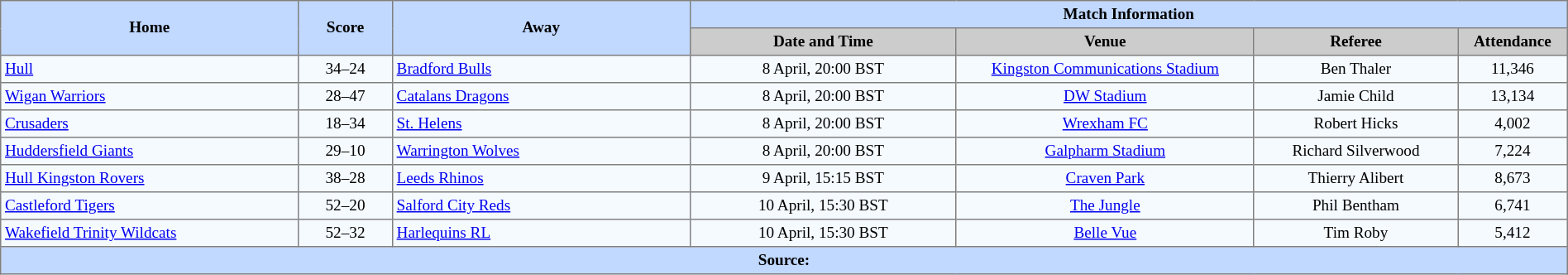<table border="1" cellpadding="3" cellspacing="0" style="border-collapse:collapse; font-size:80%; text-align:center; width:100%;">
<tr style="background:#c1d8ff;">
<th rowspan="2" style="width:19%;">Home</th>
<th rowspan="2" style="width:6%;">Score</th>
<th rowspan="2" style="width:19%;">Away</th>
<th colspan=6>Match Information</th>
</tr>
<tr style="background:#ccc;">
<th width=17%>Date and Time</th>
<th width=19%>Venue</th>
<th width=13%>Referee</th>
<th width=7%>Attendance</th>
</tr>
<tr style="background:#f5faff;">
<td align=left> <a href='#'>Hull</a></td>
<td>34–24</td>
<td align=left> <a href='#'>Bradford Bulls</a></td>
<td>8 April, 20:00 BST</td>
<td><a href='#'>Kingston Communications Stadium</a></td>
<td>Ben Thaler</td>
<td>11,346</td>
</tr>
<tr style="background:#f5faff;">
<td align=left> <a href='#'>Wigan Warriors</a></td>
<td>28–47</td>
<td align=left> <a href='#'>Catalans Dragons</a></td>
<td>8 April, 20:00 BST</td>
<td><a href='#'>DW Stadium</a></td>
<td>Jamie Child</td>
<td>13,134</td>
</tr>
<tr style="background:#f5faff;">
<td align=left> <a href='#'>Crusaders</a></td>
<td>18–34</td>
<td align=left> <a href='#'>St. Helens</a></td>
<td>8 April, 20:00 BST</td>
<td><a href='#'>Wrexham FC</a></td>
<td>Robert Hicks</td>
<td>4,002</td>
</tr>
<tr style="background:#f5faff;">
<td align=left> <a href='#'>Huddersfield Giants</a></td>
<td>29–10</td>
<td align=left> <a href='#'>Warrington Wolves</a></td>
<td>8 April, 20:00 BST</td>
<td><a href='#'>Galpharm Stadium</a></td>
<td>Richard Silverwood</td>
<td>7,224</td>
</tr>
<tr style="background:#f5faff;">
<td align=left> <a href='#'>Hull Kingston Rovers</a></td>
<td>38–28</td>
<td align=left> <a href='#'>Leeds Rhinos</a></td>
<td>9 April, 15:15 BST</td>
<td><a href='#'>Craven Park</a></td>
<td>Thierry Alibert</td>
<td>8,673</td>
</tr>
<tr style="background:#f5faff;">
<td align=left> <a href='#'>Castleford Tigers</a></td>
<td>52–20</td>
<td align=left> <a href='#'>Salford City Reds</a></td>
<td>10 April, 15:30 BST</td>
<td><a href='#'>The Jungle</a></td>
<td>Phil Bentham</td>
<td>6,741</td>
</tr>
<tr style="background:#f5faff;">
<td align=left> <a href='#'>Wakefield Trinity Wildcats</a></td>
<td>52–32</td>
<td align=left> <a href='#'>Harlequins RL</a></td>
<td>10 April, 15:30 BST</td>
<td><a href='#'>Belle Vue</a></td>
<td>Tim Roby</td>
<td>5,412</td>
</tr>
<tr style="background:#c1d8ff;">
<th colspan=12>Source:</th>
</tr>
</table>
